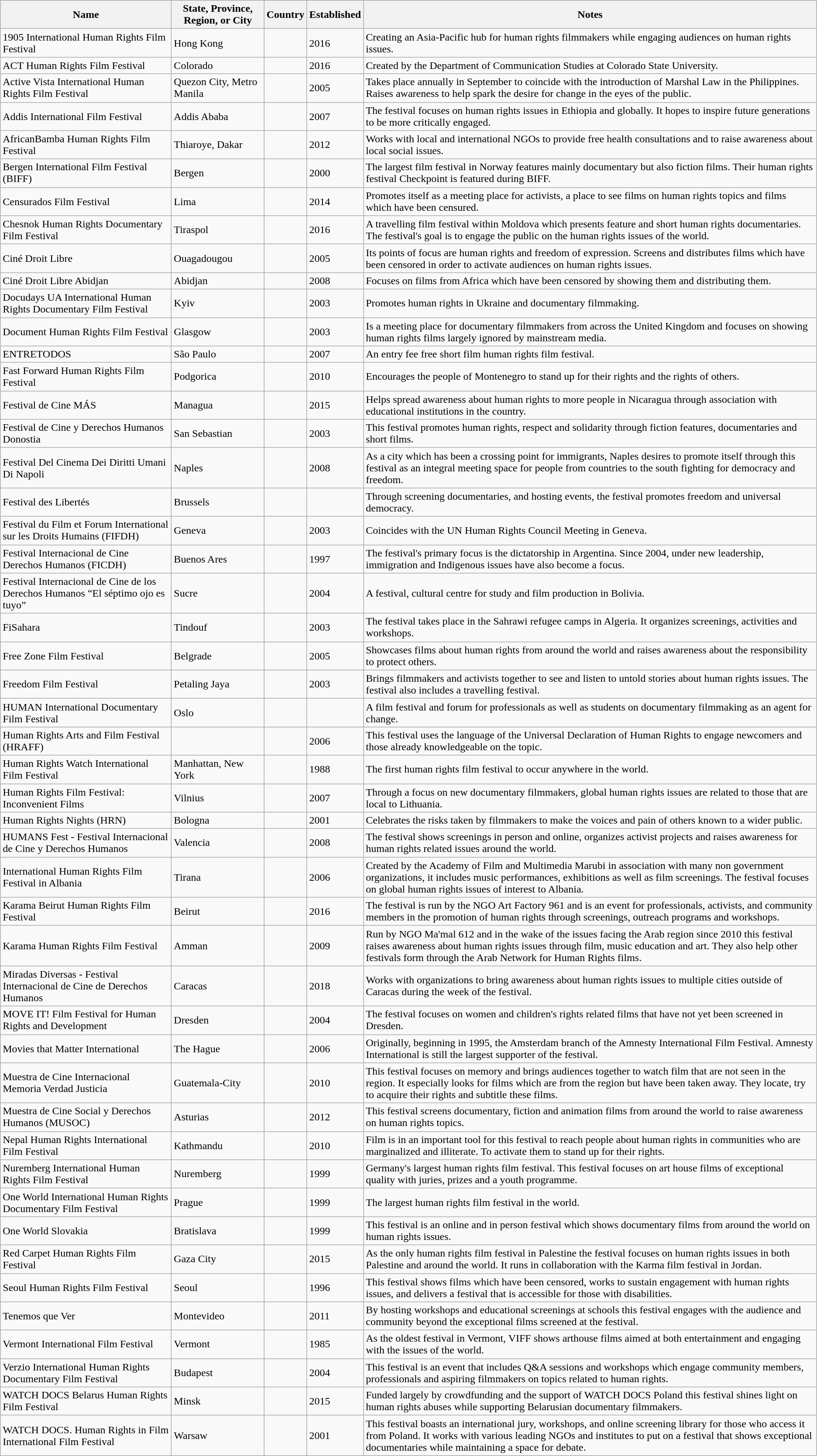<table class="wikitable">
<tr>
<th>Name</th>
<th>State, Province, Region, or City</th>
<th>Country</th>
<th>Established</th>
<th>Notes</th>
</tr>
<tr>
<td>1905 International Human Rights Film Festival</td>
<td>Hong Kong</td>
<td></td>
<td>2016</td>
<td>Creating an Asia-Pacific hub for human rights filmmakers while engaging audiences on human rights issues.</td>
</tr>
<tr>
<td>ACT Human Rights Film Festival</td>
<td>Colorado</td>
<td></td>
<td>2016</td>
<td>Created by the Department of Communication Studies at Colorado State University.</td>
</tr>
<tr>
<td>Active Vista International Human Rights Film Festival</td>
<td>Quezon City, Metro Manila</td>
<td></td>
<td>2005</td>
<td>Takes place annually in September to coincide with the introduction of Marshal Law in the Philippines. Raises awareness to help spark the desire for change in the eyes of the public.</td>
</tr>
<tr>
<td>Addis International Film Festival</td>
<td>Addis Ababa</td>
<td></td>
<td>2007</td>
<td>The festival focuses on human rights issues in Ethiopia and globally. It hopes to inspire future generations to be more critically engaged.</td>
</tr>
<tr>
<td>AfricanBamba Human Rights Film Festival</td>
<td>Thiaroye, Dakar</td>
<td></td>
<td>2012</td>
<td>Works with local and international NGOs to provide free health consultations and to raise awareness about local social issues.</td>
</tr>
<tr>
<td>Bergen International Film Festival (BIFF)</td>
<td>Bergen</td>
<td></td>
<td>2000</td>
<td>The largest film festival in Norway features mainly documentary but also fiction films. Their human rights festival Checkpoint is featured during BIFF.</td>
</tr>
<tr>
<td>Censurados Film Festival</td>
<td>Lima</td>
<td></td>
<td>2014</td>
<td>Promotes itself as a meeting place for activists, a place to see films on human rights topics and films which have been censured.</td>
</tr>
<tr>
<td>Chesnok Human Rights Documentary Film Festival</td>
<td>Tiraspol</td>
<td></td>
<td>2016</td>
<td>A travelling film festival within Moldova which presents feature and short human rights documentaries. The festival's goal is to engage the public on the human rights issues of the world.</td>
</tr>
<tr>
<td>Ciné Droit Libre</td>
<td>Ouagadougou</td>
<td></td>
<td>2005</td>
<td>Its points of focus are human rights and freedom of expression. Screens and distributes films which have been censored in order to activate audiences on human rights issues.</td>
</tr>
<tr>
<td>Ciné Droit Libre Abidjan</td>
<td>Abidjan</td>
<td></td>
<td>2008</td>
<td>Focuses on films from Africa which have been censored by showing them and distributing them.</td>
</tr>
<tr>
<td>Docudays UA International Human Rights Documentary Film Festival</td>
<td>Kyiv</td>
<td></td>
<td>2003</td>
<td>Promotes human rights in Ukraine and documentary filmmaking.</td>
</tr>
<tr>
<td>Document Human Rights Film Festival</td>
<td>Glasgow</td>
<td></td>
<td>2003</td>
<td>Is a meeting place for documentary filmmakers from across the United Kingdom and focuses on showing human rights films largely ignored by mainstream media.</td>
</tr>
<tr>
<td>ENTRETODOS</td>
<td>São Paulo</td>
<td></td>
<td>2007</td>
<td>An entry fee free short film human rights film festival.</td>
</tr>
<tr>
<td>Fast Forward Human Rights Film Festival</td>
<td>Podgorica</td>
<td></td>
<td>2010</td>
<td>Encourages the people of Montenegro to stand up for their rights and the rights of others.</td>
</tr>
<tr>
<td>Festival de Cine MÁS</td>
<td>Managua</td>
<td></td>
<td>2015</td>
<td>Helps spread awareness about human rights to more people in Nicaragua through association with educational institutions in the country.</td>
</tr>
<tr>
<td>Festival de Cine y Derechos Humanos Donostia</td>
<td>San Sebastian</td>
<td></td>
<td>2003</td>
<td>This festival promotes human rights, respect and solidarity through fiction features, documentaries and short films.</td>
</tr>
<tr>
<td>Festival Del Cinema Dei Diritti Umani Di Napoli</td>
<td>Naples</td>
<td></td>
<td>2008</td>
<td>As a city which has been a crossing point for immigrants, Naples desires to promote itself through this festival as an integral meeting space for people from countries to the south fighting for democracy and freedom.</td>
</tr>
<tr>
<td>Festival des Libertés</td>
<td>Brussels</td>
<td></td>
<td></td>
<td>Through screening documentaries, and hosting events, the festival promotes freedom and universal democracy.</td>
</tr>
<tr>
<td>Festival du Film et Forum International sur les Droits Humains (FIFDH)</td>
<td>Geneva</td>
<td></td>
<td>2003</td>
<td>Coincides with the UN Human Rights Council Meeting in Geneva.</td>
</tr>
<tr>
<td>Festival Internacional de Cine Derechos Humanos (FICDH)</td>
<td>Buenos Ares</td>
<td></td>
<td>1997</td>
<td>The festival's primary focus is the dictatorship in Argentina. Since 2004, under new leadership, immigration and Indigenous issues have also become a focus.</td>
</tr>
<tr>
<td>Festival Internacional de Cine de los Derechos Humanos “El séptimo ojo es tuyo”</td>
<td>Sucre</td>
<td></td>
<td>2004</td>
<td>A festival, cultural centre for study and film production in Bolivia.</td>
</tr>
<tr>
<td>FiSahara</td>
<td>Tindouf</td>
<td></td>
<td>2003</td>
<td>The festival takes place in the Sahrawi refugee camps in Algeria. It organizes screenings, activities and workshops.</td>
</tr>
<tr>
<td>Free Zone Film Festival</td>
<td>Belgrade</td>
<td></td>
<td>2005</td>
<td>Showcases films about human rights from around the world and raises awareness about the responsibility to protect others.</td>
</tr>
<tr>
<td>Freedom Film Festival</td>
<td>Petaling Jaya</td>
<td></td>
<td>2003</td>
<td>Brings filmmakers and activists together to see and listen to untold stories about human rights issues. The festival also includes a travelling festival.</td>
</tr>
<tr>
<td>HUMAN International Documentary Film Festival</td>
<td>Oslo</td>
<td></td>
<td></td>
<td>A film festival and forum for professionals as well as students on documentary filmmaking as an agent for change.</td>
</tr>
<tr>
<td>Human Rights Arts and Film Festival (HRAFF)</td>
<td></td>
<td></td>
<td>2006</td>
<td>This festival uses the language of the Universal Declaration of Human Rights to engage newcomers and those already knowledgeable on the topic.</td>
</tr>
<tr>
<td>Human Rights Watch International Film Festival</td>
<td>Manhattan, New York</td>
<td></td>
<td>1988</td>
<td>The first human rights film festival to occur anywhere in the world.</td>
</tr>
<tr>
<td>Human Rights Film Festival: Inconvenient Films</td>
<td>Vilnius</td>
<td></td>
<td>2007</td>
<td>Through a focus on new documentary filmmakers, global human rights issues are related to those that are local to Lithuania.</td>
</tr>
<tr>
<td>Human Rights Nights (HRN)</td>
<td>Bologna</td>
<td></td>
<td>2001</td>
<td>Celebrates the risks taken by filmmakers to make the voices and pain of others known to a wider public.</td>
</tr>
<tr>
<td>HUMANS Fest - Festival Internacional de Cine y Derechos Humanos</td>
<td>Valencia</td>
<td></td>
<td>2008</td>
<td>The festival shows screenings in person and online, organizes activist projects and raises awareness for human rights related issues around the world.</td>
</tr>
<tr>
<td>International Human Rights Film Festival in Albania</td>
<td>Tirana</td>
<td></td>
<td>2006</td>
<td>Created by the Academy of Film and Multimedia Marubi in association with many non government organizations, it includes music performances, exhibitions as well as film screenings. The festival focuses on global human rights issues of interest to Albania.</td>
</tr>
<tr>
<td>Karama Beirut Human Rights Film Festival</td>
<td>Beirut</td>
<td></td>
<td>2016</td>
<td>The festival is run by the NGO Art Factory 961 and is an event for professionals, activists, and community members in the promotion of human rights through screenings, outreach programs and workshops.</td>
</tr>
<tr>
<td>Karama Human Rights Film Festival</td>
<td>Amman</td>
<td></td>
<td>2009</td>
<td>Run by NGO Ma'mal 612 and in the wake of the issues facing the Arab region since 2010 this festival raises awareness about human rights issues through film, music education and art. They also help other festivals form through the Arab Network for Human Rights films.</td>
</tr>
<tr>
<td>Miradas Diversas - Festival Internacional de Cine de Derechos Humanos</td>
<td>Caracas</td>
<td></td>
<td>2018</td>
<td>Works with organizations to bring awareness about human rights issues to multiple cities outside of Caracas during the week of the festival.</td>
</tr>
<tr>
<td>MOVE IT! Film Festival for Human Rights and Development</td>
<td>Dresden</td>
<td></td>
<td>2004</td>
<td>The festival focuses on women and children's rights related films that have not yet been screened in Dresden.</td>
</tr>
<tr>
<td>Movies that Matter International</td>
<td>The Hague</td>
<td></td>
<td>2006</td>
<td>Originally, beginning in 1995, the Amsterdam branch of the Amnesty International Film Festival. Amnesty International is still the largest supporter of the festival.</td>
</tr>
<tr>
<td>Muestra de Cine Internacional Memoria Verdad Justicia</td>
<td>Guatemala-City</td>
<td></td>
<td>2010</td>
<td>This festival focuses on memory and brings audiences together to watch film that are not seen in the region. It especially looks for films which are from the region but have been taken away. They locate, try to acquire their rights and subtitle these films.</td>
</tr>
<tr>
<td>Muestra de Cine Social y Derechos Humanos (MUSOC)</td>
<td>Asturias</td>
<td></td>
<td>2012</td>
<td>This festival screens documentary, fiction and animation films from around the world to raise awareness on human rights topics.</td>
</tr>
<tr>
<td>Nepal Human Rights International Film Festival</td>
<td>Kathmandu</td>
<td></td>
<td>2010</td>
<td>Film is in an important tool for this festival to reach people about human rights in communities who are marginalized and illiterate. To activate them to stand up for their rights.</td>
</tr>
<tr>
<td>Nuremberg International Human Rights Film Festival</td>
<td>Nuremberg</td>
<td></td>
<td>1999</td>
<td>Germany's largest human rights film festival. This festival focuses on art house films of exceptional quality with juries, prizes and a youth programme.</td>
</tr>
<tr>
<td>One World International Human Rights Documentary Film Festival</td>
<td>Prague</td>
<td></td>
<td>1999</td>
<td>The largest human rights film festival in the world.</td>
</tr>
<tr>
<td>One World Slovakia</td>
<td>Bratislava</td>
<td></td>
<td>1999</td>
<td>This festival is an online and in person festival which shows documentary films from around the world on human rights issues.</td>
</tr>
<tr>
<td>Red Carpet Human Rights Film Festival</td>
<td>Gaza City</td>
<td></td>
<td>2015</td>
<td>As the only human rights film festival in Palestine the festival focuses on human rights issues in both Palestine and around the world. It runs in collaboration with the Karma film festival in Jordan.</td>
</tr>
<tr>
<td>Seoul Human Rights Film Festival</td>
<td>Seoul</td>
<td></td>
<td>1996</td>
<td>This festival shows films which have been censored, works to sustain engagement with human rights issues, and delivers a festival that is accessible for those with disabilities.</td>
</tr>
<tr>
<td>Tenemos que Ver</td>
<td>Montevideo</td>
<td></td>
<td>2011</td>
<td>By hosting workshops and educational screenings at schools this festival engages with the audience and community beyond the exceptional films screened at the festival.</td>
</tr>
<tr>
<td>Vermont International Film Festival</td>
<td>Vermont</td>
<td></td>
<td>1985</td>
<td>As the oldest festival in Vermont, VIFF shows arthouse films aimed at both entertainment and engaging with the issues of the world.</td>
</tr>
<tr>
<td>Verzio International Human Rights Documentary Film Festival</td>
<td>Budapest</td>
<td></td>
<td>2004</td>
<td>This festival is an event that includes Q&A sessions and workshops which engage community members, professionals and aspiring filmmakers on topics related to human rights.</td>
</tr>
<tr>
<td>WATCH DOCS Belarus Human Rights Film Festival</td>
<td>Minsk</td>
<td></td>
<td>2015</td>
<td>Funded largely by crowdfunding and the support of WATCH DOCS Poland this festival shines light on human rights abuses while supporting Belarusian documentary filmmakers.</td>
</tr>
<tr>
<td>WATCH DOCS. Human Rights in Film International Film Festival</td>
<td>Warsaw</td>
<td></td>
<td>2001</td>
<td>This festival boasts an international jury, workshops, and online screening library for those who access it from Poland. It works with various leading NGOs and institutes to put on a festival that shows exceptional documentaries while maintaining a space for debate.</td>
</tr>
</table>
